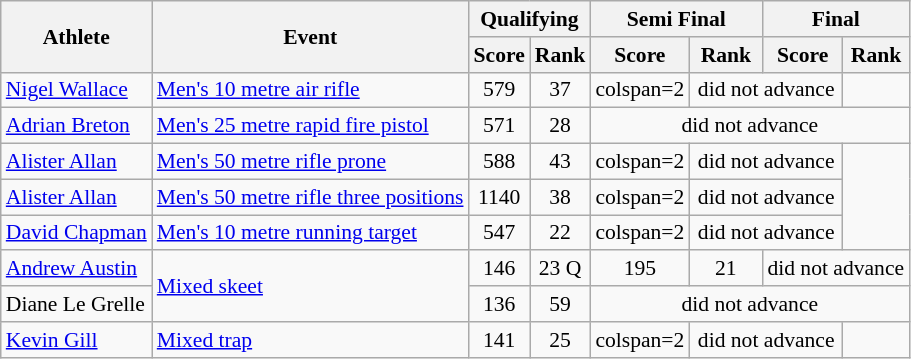<table class=wikitable style="font-size:90%">
<tr>
<th rowspan=2>Athlete</th>
<th rowspan=2>Event</th>
<th colspan=2>Qualifying</th>
<th colspan=2>Semi Final</th>
<th colspan=2>Final</th>
</tr>
<tr>
<th>Score</th>
<th>Rank</th>
<th>Score</th>
<th>Rank</th>
<th>Score</th>
<th>Rank</th>
</tr>
<tr style="text-align:center;">
<td style="text-align:left;"><a href='#'>Nigel Wallace</a></td>
<td style="text-align:left;"><a href='#'>Men's 10 metre air rifle</a></td>
<td>579</td>
<td>37</td>
<td>colspan=2</td>
<td colspan=2>did not advance</td>
</tr>
<tr style="text-align:center;">
<td style="text-align:left;"><a href='#'>Adrian Breton</a></td>
<td style="text-align:left;"><a href='#'>Men's 25 metre rapid fire pistol</a></td>
<td>571</td>
<td>28</td>
<td colspan=4>did not advance</td>
</tr>
<tr style="text-align:center;">
<td style="text-align:left;"><a href='#'>Alister Allan</a></td>
<td style="text-align:left;"><a href='#'>Men's 50 metre rifle prone</a></td>
<td>588</td>
<td>43</td>
<td>colspan=2</td>
<td colspan=2>did not advance</td>
</tr>
<tr style="text-align:center;">
<td style="text-align:left;"><a href='#'>Alister Allan</a></td>
<td style="text-align:left;"><a href='#'>Men's 50 metre rifle three positions</a></td>
<td>1140</td>
<td>38</td>
<td>colspan=2</td>
<td colspan=2>did not advance</td>
</tr>
<tr style="text-align:center;">
<td style="text-align:left;"><a href='#'>David Chapman</a></td>
<td style="text-align:left;"><a href='#'>Men's 10 metre running target</a></td>
<td>547</td>
<td>22</td>
<td>colspan=2</td>
<td colspan=2>did not advance</td>
</tr>
<tr style="text-align:center;">
<td style="text-align:left;"><a href='#'>Andrew Austin</a></td>
<td style="text-align:left;" rowspan=2><a href='#'>Mixed skeet</a></td>
<td>146</td>
<td>23 Q</td>
<td>195</td>
<td>21</td>
<td colspan=2>did not advance</td>
</tr>
<tr style="text-align:center;">
<td style="text-align:left;">Diane Le Grelle</td>
<td>136</td>
<td>59</td>
<td colspan=4>did not advance</td>
</tr>
<tr style="text-align:center;">
<td style="text-align:left;"><a href='#'>Kevin Gill</a></td>
<td style="text-align:left;"><a href='#'>Mixed trap</a></td>
<td>141</td>
<td>25</td>
<td>colspan=2</td>
<td colspan=2>did not advance</td>
</tr>
</table>
